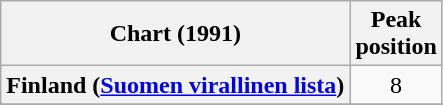<table class="wikitable sortable plainrowheaders" style="text-align:center">
<tr>
<th scope="col">Chart (1991)</th>
<th scope="col">Peak<br>position</th>
</tr>
<tr>
<th scope="row">Finland (<a href='#'>Suomen virallinen lista</a>)</th>
<td>8</td>
</tr>
<tr>
</tr>
<tr>
</tr>
</table>
